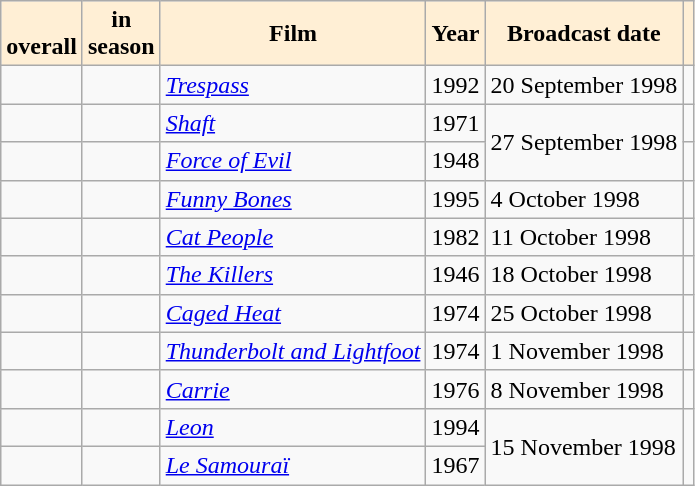<table class="wikitable">
<tr>
<th style="background-color: #FFEFD5; color:black"><br>overall</th>
<th style="background-color: #FFEFD5; color:black"> in<br>season</th>
<th style="background-color: #FFEFD5; color:black">Film</th>
<th style="background-color: #FFEFD5; color:black">Year</th>
<th style="background-color: #FFEFD5; color:black">Broadcast date</th>
<th style="background-color: #FFEFD5; color:black"></th>
</tr>
<tr>
<td></td>
<td></td>
<td><em><a href='#'>Trespass</a></em></td>
<td>1992</td>
<td>20 September 1998</td>
<td></td>
</tr>
<tr>
<td></td>
<td></td>
<td><em><a href='#'>Shaft</a></em></td>
<td>1971</td>
<td rowspan="2">27 September 1998</td>
<td></td>
</tr>
<tr>
<td></td>
<td></td>
<td><em><a href='#'>Force of Evil</a></em></td>
<td>1948</td>
<td></td>
</tr>
<tr>
<td></td>
<td></td>
<td><em><a href='#'>Funny Bones</a></em></td>
<td>1995</td>
<td>4 October 1998</td>
<td></td>
</tr>
<tr>
<td></td>
<td></td>
<td><em><a href='#'>Cat People</a></em></td>
<td>1982</td>
<td>11 October 1998</td>
<td></td>
</tr>
<tr>
<td></td>
<td></td>
<td><em><a href='#'>The Killers</a></em></td>
<td>1946</td>
<td>18 October 1998</td>
<td></td>
</tr>
<tr>
<td></td>
<td></td>
<td><em><a href='#'>Caged Heat</a></em></td>
<td>1974</td>
<td>25 October 1998</td>
<td></td>
</tr>
<tr>
<td></td>
<td></td>
<td><em><a href='#'>Thunderbolt and Lightfoot</a></em></td>
<td>1974</td>
<td>1 November 1998</td>
<td></td>
</tr>
<tr>
<td></td>
<td></td>
<td><em><a href='#'>Carrie</a></em></td>
<td>1976</td>
<td>8 November 1998</td>
<td></td>
</tr>
<tr>
<td></td>
<td></td>
<td><em><a href='#'>Leon</a></em></td>
<td>1994</td>
<td rowspan="2">15 November 1998</td>
<td rowspan="2"></td>
</tr>
<tr>
<td></td>
<td></td>
<td><em><a href='#'>Le Samouraï</a></em></td>
<td>1967</td>
</tr>
</table>
